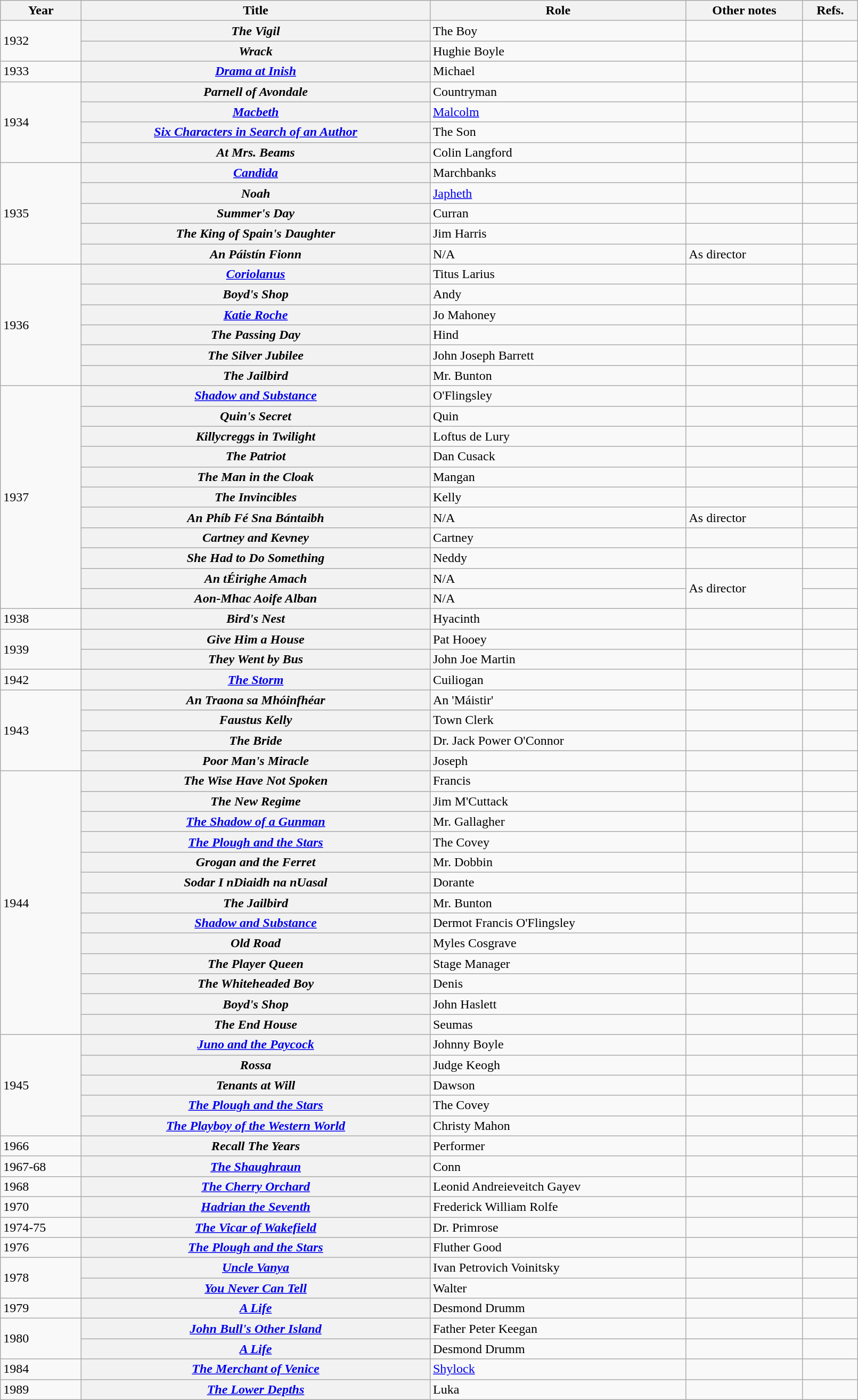<table class="wikitable plainrowheaders sortable" style="margin-right: 0;" width="85%">
<tr>
<th scope="col">Year</th>
<th scope="col">Title</th>
<th scope="col">Role</th>
<th scope="col" class="unsortable">Other notes</th>
<th>Refs.</th>
</tr>
<tr>
<td rowspan="2">1932</td>
<th scope="row"><em>The Vigil</em></th>
<td>The Boy</td>
<td></td>
<td></td>
</tr>
<tr>
<th scope="row"><em>Wrack</em></th>
<td>Hughie Boyle</td>
<td></td>
<td></td>
</tr>
<tr>
<td>1933</td>
<th scope="row"><em><a href='#'>Drama at Inish</a></em></th>
<td>Michael</td>
<td></td>
<td></td>
</tr>
<tr>
<td rowspan="4">1934</td>
<th scope="row"><em>Parnell of Avondale</em></th>
<td>Countryman</td>
<td></td>
<td></td>
</tr>
<tr>
<th scope="row"><em><a href='#'>Macbeth</a></em></th>
<td><a href='#'>Malcolm</a></td>
<td></td>
<td></td>
</tr>
<tr>
<th scope="row"><em><a href='#'>Six Characters in Search of an Author</a></em></th>
<td>The Son</td>
<td></td>
<td></td>
</tr>
<tr>
<th scope="row"><em>At Mrs. Beams</em></th>
<td>Colin Langford</td>
<td></td>
<td></td>
</tr>
<tr>
<td rowspan="5">1935</td>
<th scope="row"><a href='#'><em>Candida</em></a></th>
<td>Marchbanks</td>
<td></td>
<td></td>
</tr>
<tr>
<th scope="row"><em>Noah</em></th>
<td><a href='#'>Japheth</a></td>
<td></td>
<td></td>
</tr>
<tr>
<th scope="row"><em>Summer's Day</em></th>
<td>Curran</td>
<td></td>
<td></td>
</tr>
<tr>
<th scope="row"><em>The King of Spain's Daughter</em></th>
<td>Jim Harris</td>
<td></td>
<td></td>
</tr>
<tr>
<th scope="row"><em>An Páistín Fionn</em></th>
<td>N/A</td>
<td>As director</td>
<td></td>
</tr>
<tr>
<td rowspan="6">1936</td>
<th scope="row"><em><a href='#'>Coriolanus</a></em></th>
<td>Titus Larius</td>
<td></td>
<td></td>
</tr>
<tr>
<th scope="row"><em>Boyd's Shop</em></th>
<td>Andy</td>
<td></td>
<td></td>
</tr>
<tr>
<th scope="row"><em><a href='#'>Katie Roche</a></em></th>
<td>Jo Mahoney</td>
<td></td>
<td></td>
</tr>
<tr>
<th scope="row"><em>The Passing Day</em></th>
<td>Hind</td>
<td></td>
<td></td>
</tr>
<tr>
<th scope="row"><em>The Silver Jubilee</em></th>
<td>John Joseph Barrett</td>
<td></td>
<td></td>
</tr>
<tr>
<th scope="row"><em>The Jailbird</em></th>
<td>Mr. Bunton</td>
<td></td>
<td></td>
</tr>
<tr>
<td rowspan="11">1937</td>
<th scope="row"><em><a href='#'>Shadow and Substance</a></em></th>
<td>O'Flingsley</td>
<td></td>
<td></td>
</tr>
<tr>
<th scope="row"><em>Quin's Secret</em></th>
<td>Quin</td>
<td></td>
<td></td>
</tr>
<tr>
<th scope="row"><em>Killycreggs in Twilight</em></th>
<td>Loftus de Lury</td>
<td></td>
<td></td>
</tr>
<tr>
<th scope="row"><em>The Patriot</em></th>
<td>Dan Cusack</td>
<td></td>
<td></td>
</tr>
<tr>
<th scope="row"><em>The Man in the Cloak</em></th>
<td>Mangan</td>
<td></td>
<td></td>
</tr>
<tr>
<th scope="row"><em>The Invincibles</em></th>
<td>Kelly</td>
<td></td>
<td></td>
</tr>
<tr>
<th scope="row"><em>An Phíb Fé Sna Bántaibh</em></th>
<td>N/A</td>
<td>As director</td>
<td></td>
</tr>
<tr>
<th scope="row"><em>Cartney and Kevney</em></th>
<td>Cartney</td>
<td></td>
<td></td>
</tr>
<tr>
<th scope="row"><em>She Had to Do Something</em></th>
<td>Neddy</td>
<td></td>
<td></td>
</tr>
<tr>
<th scope="row"><em>An tÉirighe Amach</em></th>
<td>N/A</td>
<td rowspan="2">As director</td>
<td></td>
</tr>
<tr>
<th scope="row"><em>Aon-Mhac Aoife Alban</em></th>
<td>N/A</td>
<td></td>
</tr>
<tr>
<td>1938</td>
<th scope="row"><em>Bird's Nest</em></th>
<td>Hyacinth</td>
<td></td>
<td></td>
</tr>
<tr>
<td rowspan="2">1939</td>
<th scope="row"><em>Give Him a House</em></th>
<td>Pat Hooey</td>
<td></td>
<td></td>
</tr>
<tr>
<th scope="row"><em>They Went by Bus</em></th>
<td>John Joe Martin</td>
<td></td>
<td></td>
</tr>
<tr>
<td>1942</td>
<th scope="row"><a href='#'><em>The Storm</em></a></th>
<td>Cuiliogan</td>
<td></td>
<td></td>
</tr>
<tr>
<td rowspan="4">1943</td>
<th scope="row"><em>An Traona sa Mhóinfhéar</em></th>
<td>An 'Máistir'</td>
<td></td>
<td></td>
</tr>
<tr>
<th scope="row"><em>Faustus Kelly</em></th>
<td>Town Clerk</td>
<td></td>
<td></td>
</tr>
<tr>
<th scope="row"><em>The Bride</em></th>
<td>Dr. Jack Power O'Connor</td>
<td></td>
<td></td>
</tr>
<tr>
<th scope="row"><em>Poor Man's Miracle</em></th>
<td>Joseph</td>
<td></td>
<td></td>
</tr>
<tr>
<td rowspan="13">1944</td>
<th scope="row"><em>The Wise Have Not Spoken</em></th>
<td>Francis</td>
<td></td>
<td></td>
</tr>
<tr>
<th scope="row"><em>The New Regime</em></th>
<td>Jim M'Cuttack</td>
<td></td>
<td></td>
</tr>
<tr>
<th scope="row"><em><a href='#'>The Shadow of a Gunman</a></em></th>
<td>Mr. Gallagher</td>
<td></td>
<td></td>
</tr>
<tr>
<th scope="row"><em><a href='#'>The Plough and the Stars</a></em></th>
<td>The Covey</td>
<td></td>
<td></td>
</tr>
<tr>
<th scope="row"><em>Grogan and the Ferret</em></th>
<td>Mr. Dobbin</td>
<td></td>
<td></td>
</tr>
<tr>
<th scope="row"><em>Sodar I nDiaidh na nUasal</em></th>
<td>Dorante</td>
<td></td>
<td></td>
</tr>
<tr>
<th scope="row"><em>The Jailbird</em></th>
<td>Mr. Bunton</td>
<td></td>
<td></td>
</tr>
<tr>
<th scope="row"><em><a href='#'>Shadow and Substance</a></em></th>
<td>Dermot Francis O'Flingsley</td>
<td></td>
<td></td>
</tr>
<tr>
<th scope="row"><em>Old Road</em></th>
<td>Myles Cosgrave</td>
<td></td>
<td></td>
</tr>
<tr>
<th scope="row"><em>The Player Queen</em></th>
<td>Stage Manager</td>
<td></td>
<td></td>
</tr>
<tr>
<th scope="row"><em>The Whiteheaded Boy</em></th>
<td>Denis</td>
<td></td>
<td></td>
</tr>
<tr>
<th scope="row"><em>Boyd's Shop</em></th>
<td>John Haslett</td>
<td></td>
<td></td>
</tr>
<tr>
<th scope="row"><em>The End House</em></th>
<td>Seumas</td>
<td></td>
<td></td>
</tr>
<tr>
<td rowspan="5">1945</td>
<th scope="row"><em><a href='#'>Juno and the Paycock</a></em></th>
<td>Johnny Boyle</td>
<td></td>
<td></td>
</tr>
<tr>
<th scope="row"><em>Rossa</em></th>
<td>Judge Keogh</td>
<td></td>
<td></td>
</tr>
<tr>
<th scope="row"><em>Tenants at Will</em></th>
<td>Dawson</td>
<td></td>
<td></td>
</tr>
<tr>
<th scope="row"><em><a href='#'>The Plough and the Stars</a></em></th>
<td>The Covey</td>
<td></td>
<td></td>
</tr>
<tr>
<th scope="row"><em><a href='#'>The Playboy of the Western World</a></em></th>
<td>Christy Mahon</td>
<td></td>
<td></td>
</tr>
<tr>
<td>1966</td>
<th scope="row"><em>Recall The Years</em></th>
<td>Performer</td>
<td></td>
<td></td>
</tr>
<tr>
<td>1967-68</td>
<th scope="row"><em><a href='#'>The Shaughraun</a></em></th>
<td>Conn</td>
<td></td>
<td></td>
</tr>
<tr>
<td>1968</td>
<th scope="row"><em><a href='#'>The Cherry Orchard</a></em></th>
<td>Leonid Andreieveitch Gayev</td>
<td></td>
<td></td>
</tr>
<tr>
<td>1970</td>
<th scope="row"><em><a href='#'>Hadrian the Seventh</a></em></th>
<td>Frederick William Rolfe</td>
<td></td>
<td></td>
</tr>
<tr>
<td>1974-75</td>
<th scope="row"><em><a href='#'>The Vicar of Wakefield</a></em></th>
<td>Dr. Primrose</td>
<td></td>
<td></td>
</tr>
<tr>
<td>1976</td>
<th scope="row"><em><a href='#'>The Plough and the Stars</a></em></th>
<td>Fluther Good</td>
<td></td>
<td></td>
</tr>
<tr>
<td rowspan="2">1978</td>
<th scope="row"><em><a href='#'>Uncle Vanya</a></em></th>
<td>Ivan Petrovich Voinitsky</td>
<td></td>
<td></td>
</tr>
<tr>
<th scope="row"><a href='#'><em>You Never Can Tell</em></a></th>
<td>Walter</td>
<td></td>
<td></td>
</tr>
<tr>
<td>1979</td>
<th scope="row"><a href='#'><em>A Life</em></a></th>
<td>Desmond Drumm</td>
<td></td>
<td></td>
</tr>
<tr>
<td rowspan="2">1980</td>
<th scope="row"><em><a href='#'>John Bull's Other Island</a></em></th>
<td>Father Peter Keegan</td>
<td></td>
<td></td>
</tr>
<tr>
<th scope="row"><a href='#'><em>A Life</em></a></th>
<td>Desmond Drumm</td>
<td></td>
<td></td>
</tr>
<tr>
<td>1984</td>
<th scope="row"><em><a href='#'>The Merchant of Venice</a></em></th>
<td><a href='#'>Shylock</a></td>
<td></td>
<td></td>
</tr>
<tr>
<td>1989</td>
<th scope="row"><em><a href='#'>The Lower Depths</a></em></th>
<td>Luka</td>
<td></td>
<td></td>
</tr>
</table>
